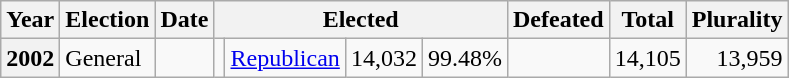<table class=wikitable>
<tr>
<th>Year</th>
<th>Election</th>
<th>Date</th>
<th ! colspan="4">Elected</th>
<th ! colspan="4">Defeated</th>
<th>Total</th>
<th>Plurality</th>
</tr>
<tr>
<th valign="top">2002</th>
<td valign="top">General</td>
<td valign="top"></td>
<td valign="top"></td>
<td valign="top" ><a href='#'>Republican</a></td>
<td valign="top" align="right">14,032</td>
<td valign="top" align="right">99.48%</td>
<td valign="top" colspan="4"></td>
<td valign="top" align="right">14,105</td>
<td valign="top" align="right">13,959</td>
</tr>
</table>
